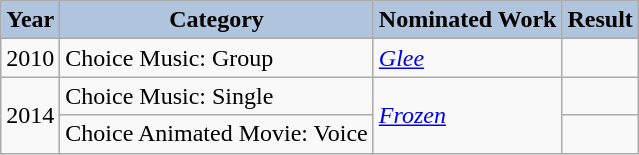<table class="wikitable">
<tr align="center">
<th style="background:#B0C4DE">Year</th>
<th style="background:#B0C4DE">Category</th>
<th style="background:#B0C4DE">Nominated Work</th>
<th style="background:#B0C4DE">Result</th>
</tr>
<tr>
<td>2010</td>
<td>Choice Music: Group</td>
<td><em><a href='#'>Glee</a></em></td>
<td></td>
</tr>
<tr>
<td rowspan="2">2014</td>
<td>Choice Music: Single</td>
<td rowspan="2"><em><a href='#'>Frozen</a></em></td>
<td></td>
</tr>
<tr>
<td>Choice Animated Movie: Voice</td>
<td></td>
</tr>
</table>
